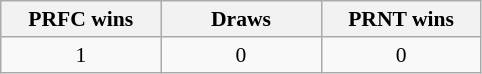<table class="wikitable" style="font-size:90%; text-align:center">
<tr>
<th width=100>PRFC wins</th>
<th width=100>Draws</th>
<th width=100>PRNT wins</th>
</tr>
<tr>
<td>1</td>
<td>0</td>
<td>0</td>
</tr>
</table>
